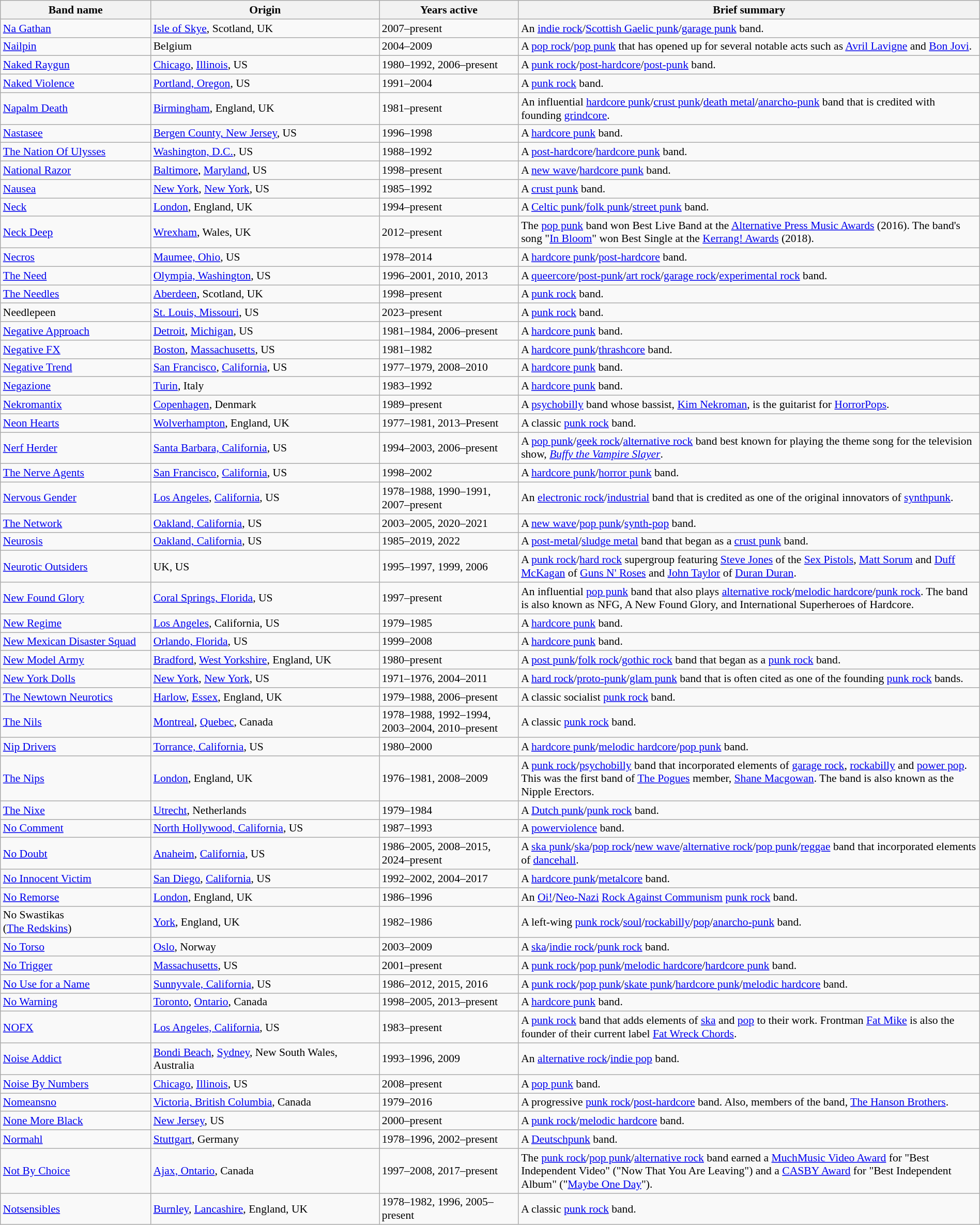<table class="wikitable" style="font-size:90%; width:100%;">
<tr>
<th style="width:13em">Band name</th>
<th style="width:20em">Origin</th>
<th style="width:12em">Years active</th>
<th>Brief summary</th>
</tr>
<tr>
<td><a href='#'>Na Gathan</a></td>
<td><a href='#'>Isle of Skye</a>, Scotland, UK</td>
<td>2007–present</td>
<td>An <a href='#'>indie rock</a>/<a href='#'>Scottish Gaelic punk</a>/<a href='#'>garage punk</a> band.</td>
</tr>
<tr>
<td><a href='#'>Nailpin</a></td>
<td>Belgium</td>
<td>2004–2009</td>
<td>A <a href='#'>pop rock</a>/<a href='#'>pop punk</a> that has opened up for several notable acts such as <a href='#'>Avril Lavigne</a> and <a href='#'>Bon Jovi</a>.</td>
</tr>
<tr>
<td><a href='#'>Naked Raygun</a></td>
<td><a href='#'>Chicago</a>, <a href='#'>Illinois</a>, US</td>
<td>1980–1992, 2006–present</td>
<td>A <a href='#'>punk rock</a>/<a href='#'>post-hardcore</a>/<a href='#'>post-punk</a> band.</td>
</tr>
<tr>
<td><a href='#'>Naked Violence</a></td>
<td><a href='#'>Portland, Oregon</a>, US</td>
<td>1991–2004</td>
<td>A <a href='#'>punk rock</a> band.</td>
</tr>
<tr>
<td><a href='#'>Napalm Death</a></td>
<td><a href='#'>Birmingham</a>, England, UK</td>
<td>1981–present</td>
<td>An influential <a href='#'>hardcore punk</a>/<a href='#'>crust punk</a>/<a href='#'>death metal</a>/<a href='#'>anarcho-punk</a> band that is credited with founding <a href='#'>grindcore</a>.</td>
</tr>
<tr>
<td><a href='#'>Nastasee</a></td>
<td><a href='#'>Bergen County, New Jersey</a>, US</td>
<td>1996–1998</td>
<td>A <a href='#'>hardcore punk</a> band.</td>
</tr>
<tr>
<td><a href='#'>The Nation Of Ulysses</a></td>
<td><a href='#'>Washington, D.C.</a>, US</td>
<td>1988–1992</td>
<td>A <a href='#'>post-hardcore</a>/<a href='#'>hardcore punk</a> band.</td>
</tr>
<tr>
<td><a href='#'>National Razor</a></td>
<td><a href='#'>Baltimore</a>, <a href='#'>Maryland</a>, US</td>
<td>1998–present</td>
<td>A <a href='#'>new wave</a>/<a href='#'>hardcore punk</a> band.</td>
</tr>
<tr>
<td><a href='#'>Nausea</a></td>
<td><a href='#'>New York</a>, <a href='#'>New York</a>, US</td>
<td>1985–1992</td>
<td>A <a href='#'>crust punk</a> band.</td>
</tr>
<tr>
<td><a href='#'>Neck</a></td>
<td><a href='#'>London</a>, England, UK</td>
<td>1994–present</td>
<td>A <a href='#'>Celtic punk</a>/<a href='#'>folk punk</a>/<a href='#'>street punk</a> band.</td>
</tr>
<tr>
<td><a href='#'>Neck Deep</a></td>
<td><a href='#'>Wrexham</a>, Wales, UK</td>
<td>2012–present</td>
<td>The <a href='#'>pop punk</a> band won Best Live Band at the <a href='#'>Alternative Press Music Awards</a> (2016). The band's song "<a href='#'>In Bloom</a>" won Best Single at the <a href='#'>Kerrang! Awards</a> (2018).</td>
</tr>
<tr>
<td><a href='#'>Necros</a></td>
<td><a href='#'>Maumee, Ohio</a>, US</td>
<td>1978–2014</td>
<td>A <a href='#'>hardcore punk</a>/<a href='#'>post-hardcore</a> band.</td>
</tr>
<tr>
<td><a href='#'>The Need</a></td>
<td><a href='#'>Olympia, Washington</a>, US</td>
<td>1996–2001, 2010, 2013</td>
<td>A <a href='#'>queercore</a>/<a href='#'>post-punk</a>/<a href='#'>art rock</a>/<a href='#'>garage rock</a>/<a href='#'>experimental rock</a> band.</td>
</tr>
<tr>
<td><a href='#'>The Needles</a></td>
<td><a href='#'>Aberdeen</a>, Scotland, UK</td>
<td>1998–present</td>
<td>A <a href='#'>punk rock</a> band.</td>
</tr>
<tr>
<td>Needlepeen</td>
<td><a href='#'>St. Louis, Missouri</a>, US</td>
<td>2023–present</td>
<td>A <a href='#'>punk rock</a> band.</td>
</tr>
<tr>
<td><a href='#'>Negative Approach</a></td>
<td><a href='#'>Detroit</a>, <a href='#'>Michigan</a>, US</td>
<td>1981–1984, 2006–present</td>
<td>A <a href='#'>hardcore punk</a> band.</td>
</tr>
<tr>
<td><a href='#'>Negative FX</a></td>
<td><a href='#'>Boston</a>, <a href='#'>Massachusetts</a>, US</td>
<td>1981–1982</td>
<td>A <a href='#'>hardcore punk</a>/<a href='#'>thrashcore</a> band.</td>
</tr>
<tr>
<td><a href='#'>Negative Trend</a></td>
<td><a href='#'>San Francisco</a>, <a href='#'>California</a>, US</td>
<td>1977–1979, 2008–2010</td>
<td>A <a href='#'>hardcore punk</a> band.</td>
</tr>
<tr>
<td><a href='#'>Negazione</a></td>
<td><a href='#'>Turin</a>, Italy</td>
<td>1983–1992</td>
<td>A <a href='#'>hardcore punk</a> band.</td>
</tr>
<tr>
<td><a href='#'>Nekromantix</a></td>
<td><a href='#'>Copenhagen</a>, Denmark</td>
<td>1989–present</td>
<td>A <a href='#'>psychobilly</a> band whose bassist, <a href='#'>Kim Nekroman</a>, is the guitarist for <a href='#'>HorrorPops</a>.</td>
</tr>
<tr>
<td><a href='#'>Neon Hearts</a></td>
<td><a href='#'>Wolverhampton</a>, England, UK</td>
<td>1977–1981, 2013–Present</td>
<td>A classic <a href='#'>punk rock</a> band.</td>
</tr>
<tr>
<td><a href='#'>Nerf Herder</a></td>
<td><a href='#'>Santa Barbara, California</a>, US</td>
<td>1994–2003, 2006–present</td>
<td>A <a href='#'>pop punk</a>/<a href='#'>geek rock</a>/<a href='#'>alternative rock</a> band best known for playing the theme song for the television show, <em><a href='#'>Buffy the Vampire Slayer</a></em>.</td>
</tr>
<tr>
<td><a href='#'>The Nerve Agents</a></td>
<td><a href='#'>San Francisco</a>, <a href='#'>California</a>, US</td>
<td>1998–2002</td>
<td>A <a href='#'>hardcore punk</a>/<a href='#'>horror punk</a> band.</td>
</tr>
<tr>
<td><a href='#'>Nervous Gender</a></td>
<td><a href='#'>Los Angeles</a>, <a href='#'>California</a>, US</td>
<td>1978–1988, 1990–1991, 2007–present</td>
<td>An <a href='#'>electronic rock</a>/<a href='#'>industrial</a> band that is credited as one of the original innovators of <a href='#'>synthpunk</a>.</td>
</tr>
<tr>
<td><a href='#'>The Network</a></td>
<td><a href='#'>Oakland, California</a>, US</td>
<td>2003–2005, 2020–2021</td>
<td>A <a href='#'>new wave</a>/<a href='#'>pop punk</a>/<a href='#'>synth-pop</a> band.</td>
</tr>
<tr>
<td><a href='#'>Neurosis</a></td>
<td><a href='#'>Oakland, California</a>, US</td>
<td>1985–2019, 2022</td>
<td>A <a href='#'>post-metal</a>/<a href='#'>sludge metal</a> band that began as a <a href='#'>crust punk</a> band.</td>
</tr>
<tr>
<td><a href='#'>Neurotic Outsiders</a></td>
<td>UK, US</td>
<td>1995–1997, 1999, 2006</td>
<td>A <a href='#'>punk rock</a>/<a href='#'>hard rock</a> supergroup featuring <a href='#'>Steve Jones</a> of the <a href='#'>Sex Pistols</a>, <a href='#'>Matt Sorum</a> and <a href='#'>Duff McKagan</a> of <a href='#'>Guns N' Roses</a> and <a href='#'>John Taylor</a> of <a href='#'>Duran Duran</a>.</td>
</tr>
<tr>
<td><a href='#'>New Found Glory</a></td>
<td><a href='#'>Coral Springs, Florida</a>, US</td>
<td>1997–present</td>
<td>An influential <a href='#'>pop punk</a> band that also plays <a href='#'>alternative rock</a>/<a href='#'>melodic hardcore</a>/<a href='#'>punk rock</a>. The band is also known as NFG, A New Found Glory, and International Superheroes of Hardcore.</td>
</tr>
<tr>
<td><a href='#'>New Regime</a></td>
<td><a href='#'>Los Angeles</a>, California, US</td>
<td>1979–1985</td>
<td>A <a href='#'>hardcore punk</a> band.</td>
</tr>
<tr>
<td><a href='#'>New Mexican Disaster Squad</a></td>
<td><a href='#'>Orlando, Florida</a>, US</td>
<td>1999–2008</td>
<td>A <a href='#'>hardcore punk</a> band.</td>
</tr>
<tr>
<td><a href='#'>New Model Army</a></td>
<td><a href='#'>Bradford</a>, <a href='#'>West Yorkshire</a>, England, UK</td>
<td>1980–present</td>
<td>A <a href='#'>post punk</a>/<a href='#'>folk rock</a>/<a href='#'>gothic rock</a> band that began as a <a href='#'>punk rock</a> band.</td>
</tr>
<tr>
<td><a href='#'>New York Dolls</a></td>
<td><a href='#'>New York</a>, <a href='#'>New York</a>, US</td>
<td>1971–1976, 2004–2011</td>
<td>A <a href='#'>hard rock</a>/<a href='#'>proto-punk</a>/<a href='#'>glam punk</a> band that is often cited as one of the founding <a href='#'>punk rock</a> bands.</td>
</tr>
<tr>
<td><a href='#'>The Newtown Neurotics</a></td>
<td><a href='#'>Harlow</a>, <a href='#'>Essex</a>, England, UK</td>
<td>1979–1988, 2006–present</td>
<td>A classic socialist <a href='#'>punk rock</a> band.</td>
</tr>
<tr>
<td><a href='#'>The Nils</a></td>
<td><a href='#'>Montreal</a>, <a href='#'>Quebec</a>, Canada</td>
<td>1978–1988, 1992–1994, 2003–2004, 2010–present</td>
<td>A classic <a href='#'>punk rock</a> band.</td>
</tr>
<tr>
<td><a href='#'>Nip Drivers</a></td>
<td><a href='#'>Torrance, California</a>, US</td>
<td>1980–2000</td>
<td>A <a href='#'>hardcore punk</a>/<a href='#'>melodic hardcore</a>/<a href='#'>pop punk</a> band.</td>
</tr>
<tr>
<td><a href='#'>The Nips</a></td>
<td><a href='#'>London</a>, England, UK</td>
<td>1976–1981, 2008–2009</td>
<td>A <a href='#'>punk rock</a>/<a href='#'>psychobilly</a> band that incorporated elements of <a href='#'>garage rock</a>, <a href='#'>rockabilly</a> and <a href='#'>power pop</a>. This was the first band of <a href='#'>The Pogues</a> member, <a href='#'>Shane Macgowan</a>. The band is also known as the Nipple Erectors.</td>
</tr>
<tr>
<td><a href='#'>The Nixe</a></td>
<td><a href='#'>Utrecht</a>, Netherlands</td>
<td>1979–1984</td>
<td>A <a href='#'>Dutch punk</a>/<a href='#'>punk rock</a> band.</td>
</tr>
<tr>
<td><a href='#'>No Comment</a></td>
<td><a href='#'>North Hollywood, California</a>, US</td>
<td>1987–1993</td>
<td>A <a href='#'>powerviolence</a> band.</td>
</tr>
<tr>
<td><a href='#'>No Doubt</a></td>
<td><a href='#'>Anaheim</a>, <a href='#'>California</a>, US</td>
<td>1986–2005, 2008–2015, 2024–present</td>
<td>A <a href='#'>ska punk</a>/<a href='#'>ska</a>/<a href='#'>pop rock</a>/<a href='#'>new wave</a>/<a href='#'>alternative rock</a>/<a href='#'>pop punk</a>/<a href='#'>reggae</a> band that incorporated elements of <a href='#'>dancehall</a>.</td>
</tr>
<tr>
<td><a href='#'>No Innocent Victim</a></td>
<td><a href='#'>San Diego</a>, <a href='#'>California</a>, US</td>
<td>1992–2002, 2004–2017</td>
<td>A <a href='#'>hardcore punk</a>/<a href='#'>metalcore</a> band.</td>
</tr>
<tr>
<td><a href='#'>No Remorse</a></td>
<td><a href='#'>London</a>, England, UK</td>
<td>1986–1996</td>
<td>An <a href='#'>Oi!</a>/<a href='#'>Neo-Nazi</a> <a href='#'>Rock Against Communism</a> <a href='#'>punk rock</a> band.</td>
</tr>
<tr>
<td>No Swastikas<br>(<a href='#'>The Redskins</a>)</td>
<td><a href='#'>York</a>, England, UK</td>
<td>1982–1986</td>
<td>A left-wing <a href='#'>punk rock</a>/<a href='#'>soul</a>/<a href='#'>rockabilly</a>/<a href='#'>pop</a>/<a href='#'>anarcho-punk</a> band.</td>
</tr>
<tr>
<td><a href='#'>No Torso</a></td>
<td><a href='#'>Oslo</a>, Norway</td>
<td>2003–2009</td>
<td>A <a href='#'>ska</a>/<a href='#'>indie rock</a>/<a href='#'>punk rock</a> band.</td>
</tr>
<tr>
<td><a href='#'>No Trigger</a></td>
<td><a href='#'>Massachusetts</a>, US</td>
<td>2001–present</td>
<td>A <a href='#'>punk rock</a>/<a href='#'>pop punk</a>/<a href='#'>melodic hardcore</a>/<a href='#'>hardcore punk</a> band.</td>
</tr>
<tr>
<td><a href='#'>No Use for a Name</a></td>
<td><a href='#'>Sunnyvale, California</a>, US</td>
<td>1986–2012, 2015, 2016</td>
<td>A <a href='#'>punk rock</a>/<a href='#'>pop punk</a>/<a href='#'>skate punk</a>/<a href='#'>hardcore punk</a>/<a href='#'>melodic hardcore</a> band.</td>
</tr>
<tr>
<td><a href='#'>No Warning</a></td>
<td><a href='#'>Toronto</a>, <a href='#'>Ontario</a>, Canada</td>
<td>1998–2005, 2013–present</td>
<td>A <a href='#'>hardcore punk</a> band.</td>
</tr>
<tr>
<td><a href='#'>NOFX</a></td>
<td><a href='#'>Los Angeles, California</a>, US</td>
<td>1983–present</td>
<td>A <a href='#'>punk rock</a> band that adds elements of <a href='#'>ska</a> and <a href='#'>pop</a> to their work. Frontman <a href='#'>Fat Mike</a> is also the founder of their current label <a href='#'>Fat Wreck Chords</a>.</td>
</tr>
<tr>
<td><a href='#'>Noise Addict</a></td>
<td><a href='#'>Bondi Beach</a>, <a href='#'>Sydney</a>, New South Wales, Australia</td>
<td>1993–1996, 2009</td>
<td>An <a href='#'>alternative rock</a>/<a href='#'>indie pop</a> band.</td>
</tr>
<tr>
<td><a href='#'>Noise By Numbers</a></td>
<td><a href='#'>Chicago</a>, <a href='#'>Illinois</a>, US</td>
<td>2008–present</td>
<td>A <a href='#'>pop punk</a> band.</td>
</tr>
<tr>
<td><a href='#'>Nomeansno</a></td>
<td><a href='#'>Victoria, British Columbia</a>, Canada</td>
<td>1979–2016</td>
<td>A progressive <a href='#'>punk rock</a>/<a href='#'>post-hardcore</a> band. Also, members of the band, <a href='#'>The Hanson Brothers</a>.</td>
</tr>
<tr>
<td><a href='#'>None More Black</a></td>
<td><a href='#'>New Jersey</a>, US</td>
<td>2000–present</td>
<td>A <a href='#'>punk rock</a>/<a href='#'>melodic hardcore</a> band.</td>
</tr>
<tr>
<td><a href='#'>Normahl</a></td>
<td><a href='#'>Stuttgart</a>, Germany</td>
<td>1978–1996, 2002–present</td>
<td>A <a href='#'>Deutschpunk</a> band.</td>
</tr>
<tr>
<td><a href='#'>Not By Choice</a></td>
<td><a href='#'>Ajax, Ontario</a>, Canada</td>
<td>1997–2008, 2017–present</td>
<td>The <a href='#'>punk rock</a>/<a href='#'>pop punk</a>/<a href='#'>alternative rock</a> band earned a <a href='#'>MuchMusic Video Award</a> for "Best Independent Video" ("Now That You Are Leaving") and a <a href='#'>CASBY Award</a> for "Best Independent Album" ("<a href='#'>Maybe One Day</a>").</td>
</tr>
<tr>
<td><a href='#'>Notsensibles</a></td>
<td><a href='#'>Burnley</a>, <a href='#'>Lancashire</a>, England, UK</td>
<td>1978–1982, 1996, 2005–present</td>
<td>A classic <a href='#'>punk rock</a> band.</td>
</tr>
</table>
